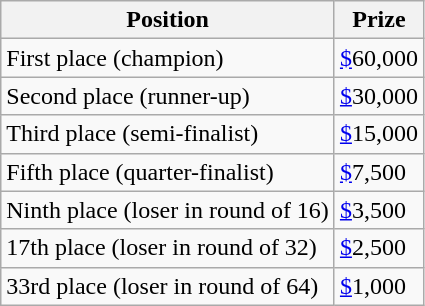<table class="wikitable">
<tr>
<th>Position</th>
<th>Prize</th>
</tr>
<tr>
<td>First place (champion)</td>
<td><a href='#'>$</a>60,000</td>
</tr>
<tr>
<td>Second place (runner-up)</td>
<td><a href='#'>$</a>30,000</td>
</tr>
<tr>
<td>Third place (semi-finalist)</td>
<td><a href='#'>$</a>15,000</td>
</tr>
<tr>
<td>Fifth place (quarter-finalist)</td>
<td><a href='#'>$</a>7,500</td>
</tr>
<tr>
<td>Ninth place (loser in round of 16)</td>
<td><a href='#'>$</a>3,500</td>
</tr>
<tr>
<td>17th place (loser in round of 32)</td>
<td><a href='#'>$</a>2,500</td>
</tr>
<tr>
<td>33rd place (loser in round of 64)</td>
<td><a href='#'>$</a>1,000</td>
</tr>
</table>
